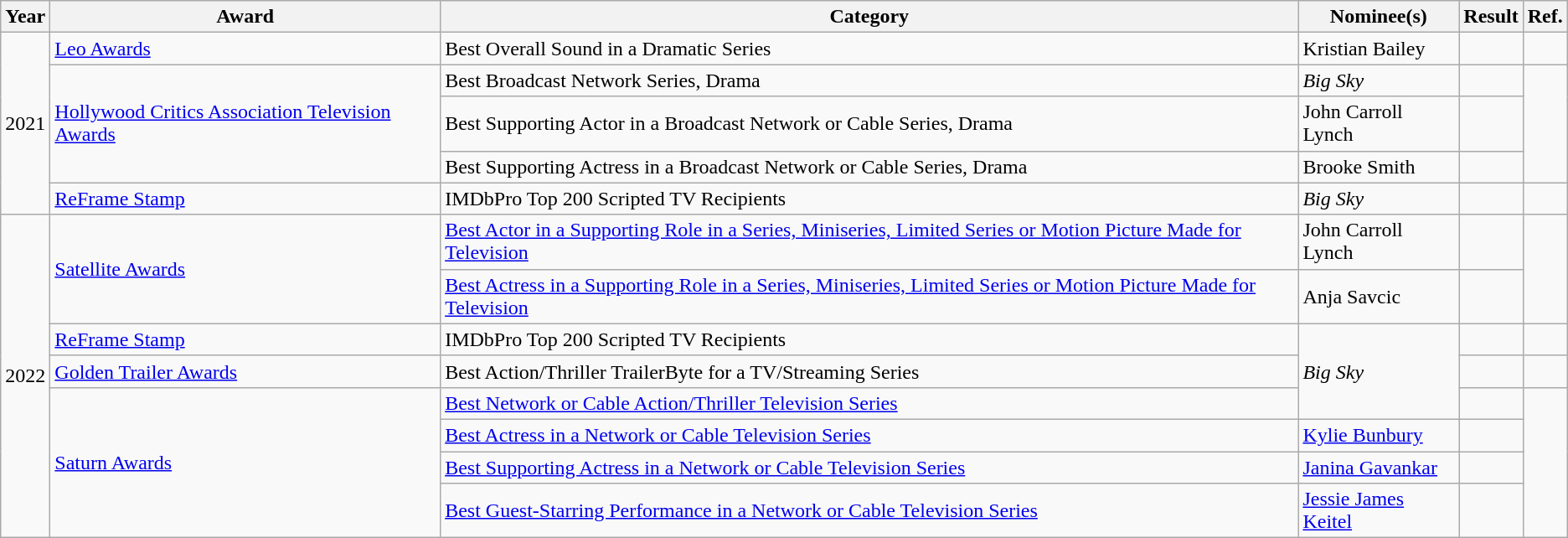<table class="wikitable">
<tr>
<th>Year</th>
<th>Award</th>
<th>Category</th>
<th>Nominee(s)</th>
<th>Result</th>
<th>Ref.</th>
</tr>
<tr>
<td rowspan="5">2021</td>
<td><a href='#'>Leo Awards</a></td>
<td>Best Overall Sound in a Dramatic Series</td>
<td>Kristian Bailey</td>
<td></td>
<td style="text-align:center;"></td>
</tr>
<tr>
<td rowspan="3"><a href='#'>Hollywood Critics Association Television Awards</a></td>
<td>Best Broadcast Network Series, Drama</td>
<td><em>Big Sky</em></td>
<td></td>
<td rowspan="3" style="text-align:center;"></td>
</tr>
<tr>
<td>Best Supporting Actor in a Broadcast Network or Cable Series, Drama</td>
<td>John Carroll Lynch</td>
<td></td>
</tr>
<tr>
<td>Best Supporting Actress in a Broadcast Network or Cable Series, Drama</td>
<td>Brooke Smith</td>
<td></td>
</tr>
<tr>
<td><a href='#'>ReFrame Stamp</a></td>
<td>IMDbPro Top 200 Scripted TV Recipients</td>
<td><em>Big Sky</em></td>
<td></td>
<td style="text-align:center;"></td>
</tr>
<tr>
<td rowspan="8">2022</td>
<td rowspan="2"><a href='#'>Satellite Awards</a></td>
<td><a href='#'>Best Actor in a Supporting Role in a Series, Miniseries, Limited Series or Motion Picture Made for Television</a></td>
<td>John Carroll Lynch</td>
<td></td>
<td rowspan="2" style="text-align:center;"></td>
</tr>
<tr>
<td><a href='#'>Best Actress in a Supporting Role in a Series, Miniseries, Limited Series or Motion Picture Made for Television</a></td>
<td>Anja Savcic</td>
<td></td>
</tr>
<tr>
<td><a href='#'>ReFrame Stamp</a></td>
<td>IMDbPro Top 200 Scripted TV Recipients</td>
<td rowspan="3"><em>Big Sky</em></td>
<td></td>
<td style="text-align:center;"></td>
</tr>
<tr>
<td><a href='#'>Golden Trailer Awards</a></td>
<td>Best Action/Thriller TrailerByte for a TV/Streaming Series</td>
<td></td>
<td style="text-align:center;"></td>
</tr>
<tr>
<td rowspan="4"><a href='#'>Saturn Awards</a></td>
<td><a href='#'>Best Network or Cable Action/Thriller Television Series</a></td>
<td></td>
<td rowspan="4" style="text-align:center;"></td>
</tr>
<tr>
<td><a href='#'>Best Actress in a Network or Cable Television Series</a></td>
<td><a href='#'>Kylie Bunbury</a></td>
<td></td>
</tr>
<tr>
<td><a href='#'>Best Supporting Actress in a Network or Cable Television Series</a></td>
<td><a href='#'>Janina Gavankar</a></td>
<td></td>
</tr>
<tr>
<td><a href='#'>Best Guest-Starring Performance in a Network or Cable Television Series</a></td>
<td><a href='#'>Jessie James Keitel</a></td>
<td></td>
</tr>
</table>
